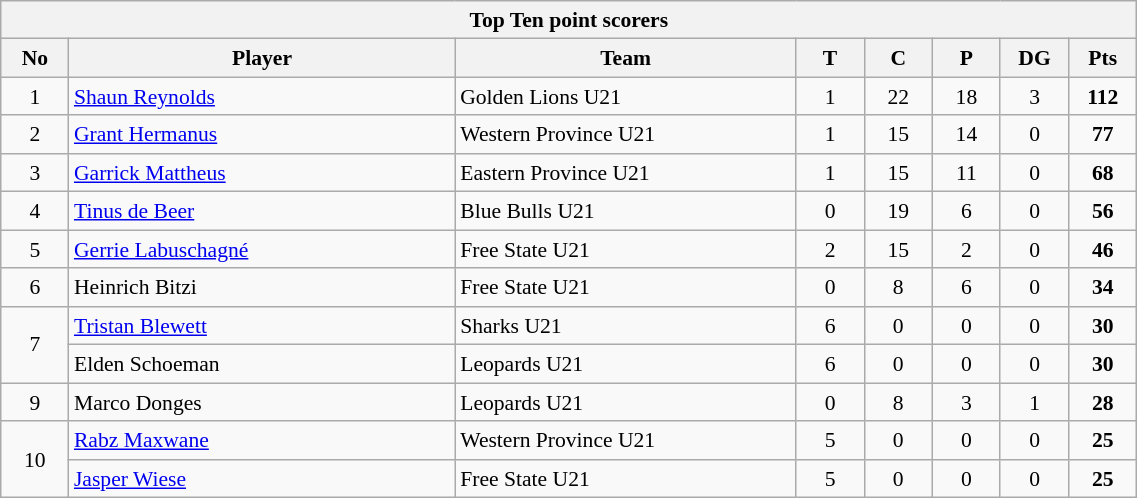<table class="wikitable sortable" style="text-align:center; line-height:130%; font-size:90%; width:60%;">
<tr>
<th colspan="100%">Top Ten point scorers</th>
</tr>
<tr>
<th style="width:6%;">No</th>
<th style="width:34%;">Player</th>
<th style="width:30%;">Team</th>
<th style="width:6%;">T</th>
<th style="width:6%;">C</th>
<th style="width:6%;">P</th>
<th style="width:6%;">DG</th>
<th style="width:6%;">Pts<br></th>
</tr>
<tr>
<td>1</td>
<td style="text-align:left;"><a href='#'>Shaun Reynolds</a></td>
<td style="text-align:left;">Golden Lions U21</td>
<td>1</td>
<td>22</td>
<td>18</td>
<td>3</td>
<td><strong>112</strong></td>
</tr>
<tr>
<td>2</td>
<td style="text-align:left;"><a href='#'>Grant Hermanus</a></td>
<td style="text-align:left;">Western Province U21</td>
<td>1</td>
<td>15</td>
<td>14</td>
<td>0</td>
<td><strong>77</strong></td>
</tr>
<tr>
<td>3</td>
<td style="text-align:left;"><a href='#'>Garrick Mattheus</a></td>
<td style="text-align:left;">Eastern Province U21</td>
<td>1</td>
<td>15</td>
<td>11</td>
<td>0</td>
<td><strong>68</strong></td>
</tr>
<tr>
<td>4</td>
<td style="text-align:left;"><a href='#'>Tinus de Beer</a></td>
<td style="text-align:left;">Blue Bulls U21</td>
<td>0</td>
<td>19</td>
<td>6</td>
<td>0</td>
<td><strong>56</strong></td>
</tr>
<tr>
<td>5</td>
<td style="text-align:left;"><a href='#'>Gerrie Labuschagné</a></td>
<td style="text-align:left;">Free State U21</td>
<td>2</td>
<td>15</td>
<td>2</td>
<td>0</td>
<td><strong>46</strong></td>
</tr>
<tr>
<td>6</td>
<td style="text-align:left;">Heinrich Bitzi</td>
<td style="text-align:left;">Free State U21</td>
<td>0</td>
<td>8</td>
<td>6</td>
<td>0</td>
<td><strong>34</strong></td>
</tr>
<tr>
<td rowspan=2>7</td>
<td style="text-align:left;"><a href='#'>Tristan Blewett</a></td>
<td style="text-align:left;">Sharks U21</td>
<td>6</td>
<td>0</td>
<td>0</td>
<td>0</td>
<td><strong>30</strong></td>
</tr>
<tr>
<td style="text-align:left;">Elden Schoeman</td>
<td style="text-align:left;">Leopards U21</td>
<td>6</td>
<td>0</td>
<td>0</td>
<td>0</td>
<td><strong>30</strong></td>
</tr>
<tr>
<td>9</td>
<td style="text-align:left;">Marco Donges</td>
<td style="text-align:left;">Leopards U21</td>
<td>0</td>
<td>8</td>
<td>3</td>
<td>1</td>
<td><strong>28</strong></td>
</tr>
<tr>
<td rowspan=2>10</td>
<td style="text-align:left;"><a href='#'>Rabz Maxwane</a></td>
<td style="text-align:left;">Western Province U21</td>
<td>5</td>
<td>0</td>
<td>0</td>
<td>0</td>
<td><strong>25</strong></td>
</tr>
<tr>
<td style="text-align:left;"><a href='#'>Jasper Wiese</a></td>
<td style="text-align:left;">Free State U21</td>
<td>5</td>
<td>0</td>
<td>0</td>
<td>0</td>
<td><strong>25</strong></td>
</tr>
</table>
